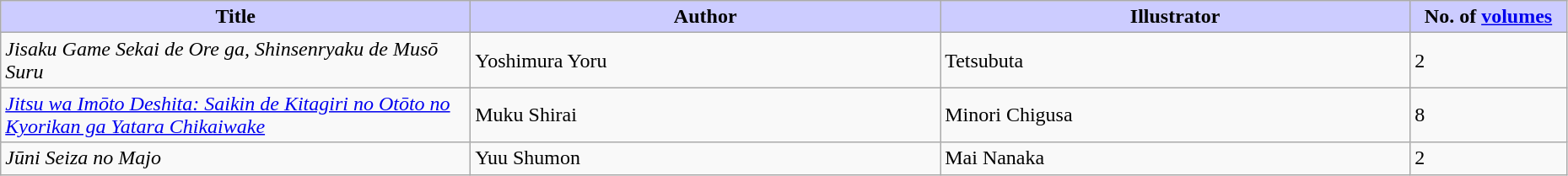<table class="wikitable" style="width: 98%;">
<tr>
<th width=30% style="background:#ccf;">Title</th>
<th width=30% style="background:#ccf;">Author</th>
<th width=30% style="background:#ccf;">Illustrator</th>
<th width=10% style="background:#ccf;">No. of <a href='#'>volumes</a></th>
</tr>
<tr>
<td><em>Jisaku Game Sekai de Ore ga, Shinsenryaku de Musō Suru</em></td>
<td>Yoshimura Yoru</td>
<td>Tetsubuta</td>
<td>2</td>
</tr>
<tr>
<td><em><a href='#'>Jitsu wa Imōto Deshita: Saikin de Kitagiri no Otōto no Kyorikan ga Yatara Chikaiwake</a></em></td>
<td>Muku Shirai</td>
<td>Minori Chigusa</td>
<td>8</td>
</tr>
<tr>
<td><em>Jūni Seiza no Majo</em></td>
<td>Yuu Shumon</td>
<td>Mai Nanaka</td>
<td>2</td>
</tr>
</table>
